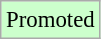<table class="wikitable" style="font-size: 95%">
<tr>
<td style="background: #cfc;">Promoted</td>
</tr>
</table>
